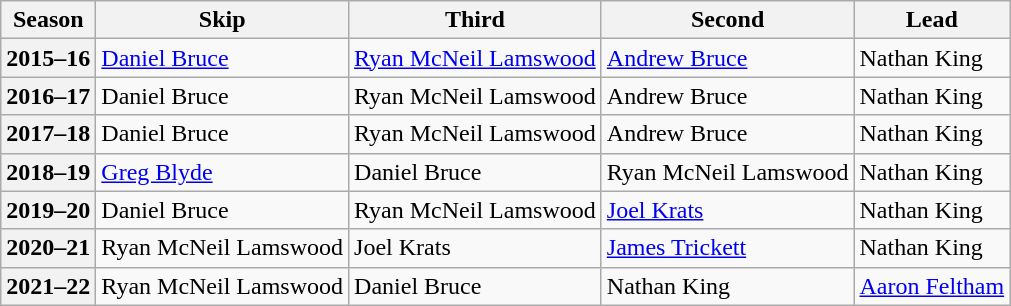<table class="wikitable">
<tr>
<th scope="col">Season</th>
<th scope="col">Skip</th>
<th scope="col">Third</th>
<th scope="col">Second</th>
<th scope="col">Lead</th>
</tr>
<tr>
<th scope="row">2015–16</th>
<td><a href='#'>Daniel Bruce</a></td>
<td><a href='#'>Ryan McNeil Lamswood</a></td>
<td><a href='#'>Andrew Bruce</a></td>
<td>Nathan King</td>
</tr>
<tr>
<th scope="row">2016–17</th>
<td>Daniel Bruce</td>
<td>Ryan McNeil Lamswood</td>
<td>Andrew Bruce</td>
<td>Nathan King</td>
</tr>
<tr>
<th scope="row">2017–18</th>
<td>Daniel Bruce</td>
<td>Ryan McNeil Lamswood</td>
<td>Andrew Bruce</td>
<td>Nathan King</td>
</tr>
<tr>
<th scope="row">2018–19</th>
<td><a href='#'>Greg Blyde</a></td>
<td>Daniel Bruce</td>
<td>Ryan McNeil Lamswood</td>
<td>Nathan King</td>
</tr>
<tr>
<th scope="row">2019–20</th>
<td>Daniel Bruce</td>
<td>Ryan McNeil Lamswood</td>
<td><a href='#'>Joel Krats</a></td>
<td>Nathan King</td>
</tr>
<tr>
<th scope="row">2020–21</th>
<td>Ryan McNeil Lamswood</td>
<td>Joel Krats</td>
<td><a href='#'>James Trickett</a></td>
<td>Nathan King</td>
</tr>
<tr>
<th scope="row">2021–22</th>
<td>Ryan McNeil Lamswood</td>
<td>Daniel Bruce</td>
<td>Nathan King</td>
<td><a href='#'>Aaron Feltham</a></td>
</tr>
</table>
